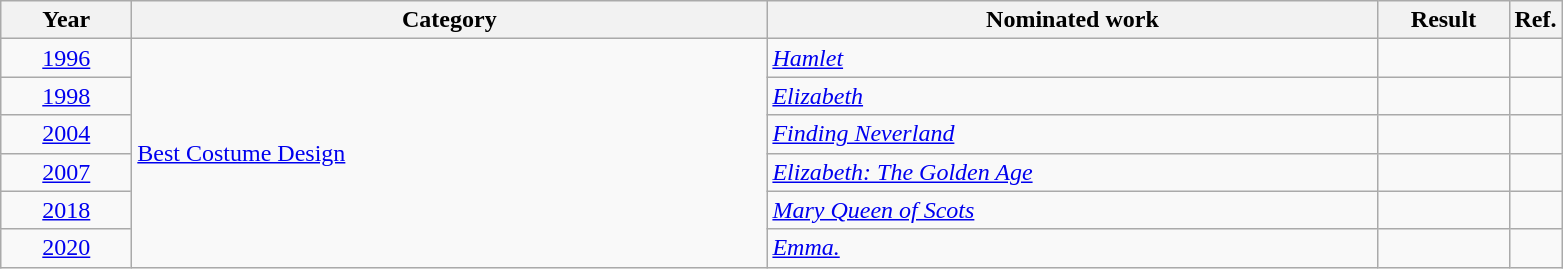<table class=wikitable>
<tr>
<th scope="col" style="width:5em;">Year</th>
<th scope="col" style="width:26em;">Category</th>
<th scope="col" style="width:25em;">Nominated work</th>
<th scope="col" style="width:5em;">Result</th>
<th>Ref.</th>
</tr>
<tr>
<td style="text-align:center;"><a href='#'>1996</a></td>
<td rowspan="6"><a href='#'>Best Costume Design</a></td>
<td><em><a href='#'>Hamlet</a></em></td>
<td></td>
<td style="text-align:center;"></td>
</tr>
<tr>
<td style="text-align:center;"><a href='#'>1998</a></td>
<td><em><a href='#'>Elizabeth</a></em></td>
<td></td>
<td style="text-align:center;"></td>
</tr>
<tr>
<td style="text-align:center;"><a href='#'>2004</a></td>
<td><em><a href='#'>Finding Neverland</a></em></td>
<td></td>
<td style="text-align:center;"></td>
</tr>
<tr>
<td style="text-align:center;"><a href='#'>2007</a></td>
<td><em><a href='#'>Elizabeth: The Golden Age</a></em></td>
<td></td>
<td style="text-align:center;"></td>
</tr>
<tr>
<td style="text-align:center;"><a href='#'>2018</a></td>
<td><em><a href='#'>Mary Queen of Scots</a></em></td>
<td></td>
<td style="text-align:center;"></td>
</tr>
<tr>
<td style="text-align:center;"><a href='#'>2020</a></td>
<td><em><a href='#'>Emma.</a></em></td>
<td></td>
<td style="text-align:center;"></td>
</tr>
</table>
